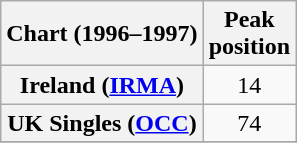<table class="wikitable sortable plainrowheaders" style="text-align:center">
<tr>
<th scope="col">Chart (1996–1997)</th>
<th scope="col">Peak<br>position</th>
</tr>
<tr>
<th scope="row">Ireland (<a href='#'>IRMA</a>)</th>
<td>14</td>
</tr>
<tr>
<th scope="row">UK Singles (<a href='#'>OCC</a>)</th>
<td>74</td>
</tr>
<tr>
</tr>
</table>
